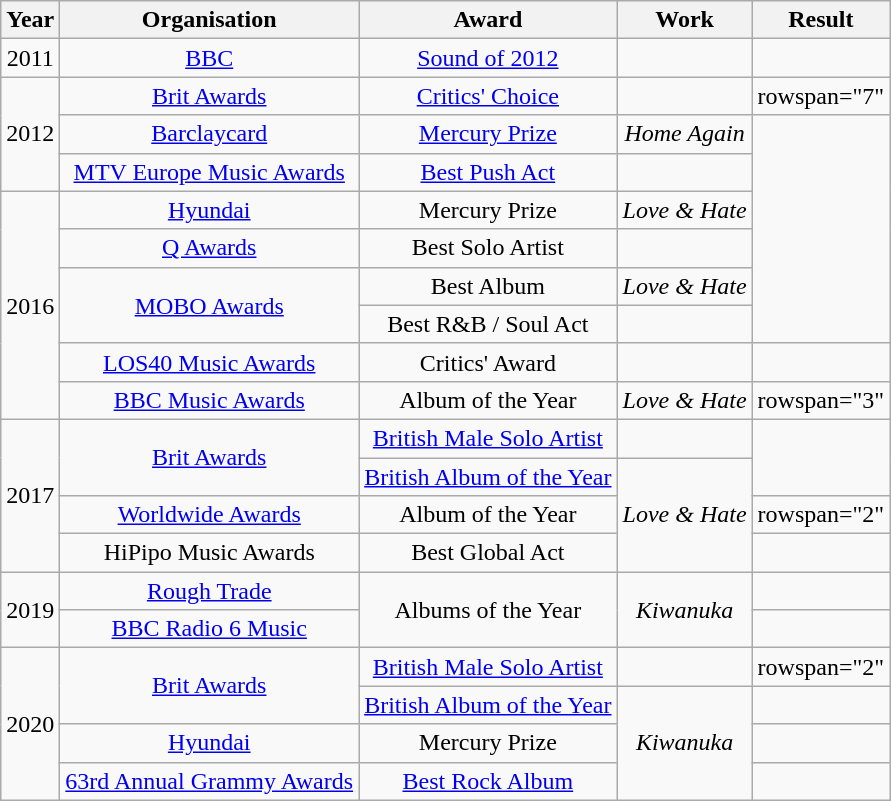<table class="wikitable plainrowheaders" style="text-align:center;">
<tr>
<th>Year</th>
<th>Organisation</th>
<th>Award</th>
<th>Work</th>
<th>Result</th>
</tr>
<tr>
<td>2011</td>
<td><a href='#'>BBC</a></td>
<td><a href='#'>Sound of 2012</a></td>
<td></td>
<td></td>
</tr>
<tr>
<td rowspan="3">2012</td>
<td><a href='#'>Brit Awards</a></td>
<td><a href='#'>Critics' Choice</a></td>
<td></td>
<td>rowspan="7" </td>
</tr>
<tr>
<td><a href='#'>Barclaycard</a></td>
<td><a href='#'>Mercury Prize</a></td>
<td><em>Home Again</em></td>
</tr>
<tr>
<td><a href='#'>MTV Europe Music Awards</a></td>
<td><a href='#'>Best Push Act</a></td>
<td></td>
</tr>
<tr>
<td rowspan="6">2016</td>
<td><a href='#'>Hyundai</a></td>
<td>Mercury Prize</td>
<td><em>Love & Hate</em></td>
</tr>
<tr>
<td><a href='#'>Q Awards</a></td>
<td>Best Solo Artist</td>
<td></td>
</tr>
<tr>
<td rowspan="2"><a href='#'>MOBO Awards</a></td>
<td>Best Album</td>
<td><em>Love & Hate</em></td>
</tr>
<tr>
<td>Best R&B / Soul Act</td>
<td></td>
</tr>
<tr>
<td><a href='#'>LOS40 Music Awards</a></td>
<td>Critics' Award</td>
<td></td>
<td></td>
</tr>
<tr>
<td><a href='#'>BBC Music Awards</a></td>
<td>Album of the Year</td>
<td><em>Love & Hate</em></td>
<td>rowspan="3" </td>
</tr>
<tr>
<td rowspan="4">2017</td>
<td rowspan="2"><a href='#'>Brit Awards</a></td>
<td><a href='#'>British Male Solo Artist</a></td>
<td></td>
</tr>
<tr>
<td><a href='#'>British Album of the Year</a></td>
<td rowspan="3"><em>Love & Hate</em></td>
</tr>
<tr>
<td><a href='#'>Worldwide Awards</a></td>
<td>Album of the Year</td>
<td>rowspan="2" </td>
</tr>
<tr>
<td>HiPipo Music Awards</td>
<td>Best Global Act</td>
</tr>
<tr>
<td rowspan="2">2019</td>
<td><a href='#'>Rough Trade</a></td>
<td rowspan="2">Albums of the Year<br></td>
<td rowspan="2"><em>Kiwanuka</em></td>
<td></td>
</tr>
<tr>
<td><a href='#'>BBC Radio 6 Music</a></td>
<td></td>
</tr>
<tr>
<td rowspan="4">2020</td>
<td rowspan="2"><a href='#'>Brit Awards</a></td>
<td><a href='#'>British Male Solo Artist</a></td>
<td></td>
<td>rowspan="2" </td>
</tr>
<tr>
<td><a href='#'>British Album of the Year</a></td>
<td rowspan="3"><em>Kiwanuka</em></td>
</tr>
<tr>
<td><a href='#'>Hyundai</a></td>
<td>Mercury Prize</td>
<td></td>
</tr>
<tr>
<td><a href='#'>63rd Annual Grammy Awards</a></td>
<td><a href='#'>Best Rock Album</a></td>
<td></td>
</tr>
</table>
